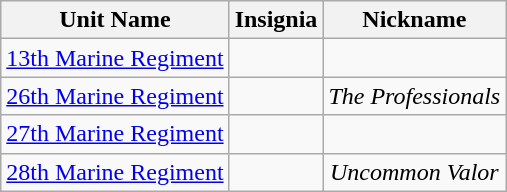<table class="wikitable" style="text-align: center;">
<tr>
<th>Unit Name</th>
<th>Insignia</th>
<th>Nickname</th>
</tr>
<tr>
<td><a href='#'>13th Marine Regiment</a></td>
<td></td>
<td></td>
</tr>
<tr>
<td><a href='#'>26th Marine Regiment</a></td>
<td></td>
<td><em>The Professionals</em></td>
</tr>
<tr>
<td><a href='#'>27th Marine Regiment</a></td>
<td></td>
<td></td>
</tr>
<tr>
<td><a href='#'>28th Marine Regiment</a></td>
<td></td>
<td><em>Uncommon Valor</em></td>
</tr>
</table>
